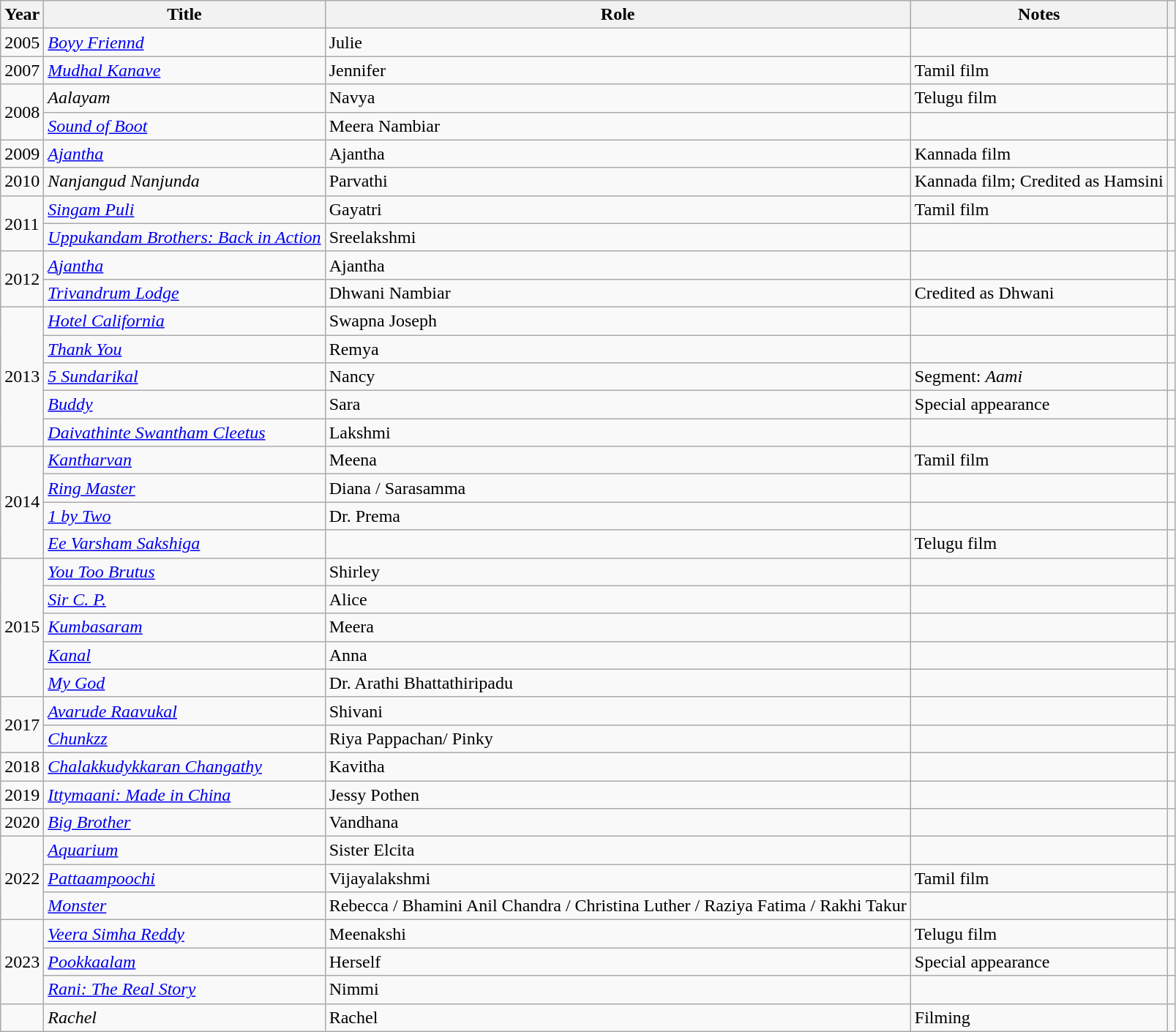<table class="wikitable sortable">
<tr>
<th>Year</th>
<th>Title</th>
<th>Role</th>
<th class="unsortable">Notes</th>
<th class="unsortable"></th>
</tr>
<tr>
<td>2005</td>
<td><em><a href='#'>Boyy Friennd</a></em></td>
<td>Julie</td>
<td></td>
<td></td>
</tr>
<tr>
<td>2007</td>
<td><em><a href='#'>Mudhal Kanave</a></em></td>
<td>Jennifer</td>
<td>Tamil film</td>
<td></td>
</tr>
<tr>
<td rowspan=2>2008</td>
<td><em>Aalayam</em></td>
<td>Navya</td>
<td>Telugu film</td>
<td></td>
</tr>
<tr>
<td><em><a href='#'>Sound of Boot</a></em></td>
<td>Meera Nambiar</td>
<td></td>
<td></td>
</tr>
<tr>
<td>2009</td>
<td><em><a href='#'>Ajantha</a></em></td>
<td>Ajantha</td>
<td>Kannada film</td>
<td></td>
</tr>
<tr>
<td>2010</td>
<td><em>Nanjangud Nanjunda</em></td>
<td>Parvathi</td>
<td>Kannada film; Credited as Hamsini</td>
<td></td>
</tr>
<tr>
<td rowspan="2">2011</td>
<td><em><a href='#'>Singam Puli</a></em></td>
<td>Gayatri</td>
<td>Tamil film</td>
<td></td>
</tr>
<tr>
<td><em><a href='#'>Uppukandam Brothers: Back in Action</a></em></td>
<td>Sreelakshmi</td>
<td></td>
<td></td>
</tr>
<tr>
<td rowspan=2>2012</td>
<td><em><a href='#'>Ajantha</a></em></td>
<td>Ajantha</td>
<td></td>
<td></td>
</tr>
<tr>
<td><em><a href='#'>Trivandrum Lodge</a></em></td>
<td>Dhwani Nambiar</td>
<td>Credited as Dhwani</td>
<td></td>
</tr>
<tr>
<td rowspan=5>2013</td>
<td><em><a href='#'>Hotel California</a></em></td>
<td>Swapna Joseph</td>
<td></td>
<td></td>
</tr>
<tr>
<td><em><a href='#'>Thank You</a></em></td>
<td>Remya</td>
<td></td>
<td></td>
</tr>
<tr>
<td><em><a href='#'>5 Sundarikal</a></em></td>
<td>Nancy</td>
<td>Segment: <em>Aami</em></td>
<td></td>
</tr>
<tr>
<td><em><a href='#'>Buddy</a></em></td>
<td>Sara</td>
<td>Special appearance</td>
<td></td>
</tr>
<tr>
<td><em><a href='#'>Daivathinte Swantham Cleetus</a></em></td>
<td>Lakshmi</td>
<td></td>
<td></td>
</tr>
<tr>
<td rowspan=4>2014</td>
<td><em><a href='#'>Kantharvan</a></em></td>
<td>Meena</td>
<td>Tamil film</td>
<td></td>
</tr>
<tr>
<td><em><a href='#'>Ring Master</a></em></td>
<td>Diana / Sarasamma</td>
<td></td>
<td></td>
</tr>
<tr>
<td><em><a href='#'>1 by Two</a></em></td>
<td>Dr. Prema</td>
<td></td>
<td></td>
</tr>
<tr>
<td><em><a href='#'>Ee Varsham Sakshiga</a></em></td>
<td></td>
<td>Telugu film</td>
<td></td>
</tr>
<tr>
<td rowspan=5>2015</td>
<td><em><a href='#'>You Too Brutus</a></em></td>
<td>Shirley</td>
<td></td>
<td></td>
</tr>
<tr>
<td><em><a href='#'>Sir C. P.</a></em></td>
<td>Alice</td>
<td></td>
<td></td>
</tr>
<tr>
<td><em><a href='#'>Kumbasaram</a></em></td>
<td>Meera</td>
<td></td>
<td></td>
</tr>
<tr>
<td><em><a href='#'>Kanal</a></em></td>
<td>Anna</td>
<td></td>
<td></td>
</tr>
<tr>
<td><em><a href='#'>My God</a></em></td>
<td>Dr. Arathi Bhattathiripadu</td>
<td></td>
<td></td>
</tr>
<tr>
<td rowspan=2>2017</td>
<td><em><a href='#'>Avarude Raavukal</a></em></td>
<td>Shivani</td>
<td></td>
<td></td>
</tr>
<tr>
<td><em><a href='#'>Chunkzz</a></em></td>
<td>Riya Pappachan/ Pinky</td>
<td></td>
<td></td>
</tr>
<tr>
<td>2018</td>
<td><em><a href='#'>Chalakkudykkaran Changathy</a></em></td>
<td>Kavitha</td>
<td></td>
<td></td>
</tr>
<tr>
<td>2019</td>
<td><em><a href='#'>Ittymaani: Made in China</a></em></td>
<td>Jessy Pothen</td>
<td></td>
<td></td>
</tr>
<tr>
<td>2020</td>
<td><em><a href='#'>Big Brother</a></em></td>
<td>Vandhana</td>
<td></td>
<td></td>
</tr>
<tr>
<td rowspan=3>2022</td>
<td><em><a href='#'>Aquarium</a></em></td>
<td>Sister Elcita</td>
<td></td>
<td></td>
</tr>
<tr>
<td><em><a href='#'>Pattaampoochi</a></em></td>
<td>Vijayalakshmi</td>
<td>Tamil film</td>
<td></td>
</tr>
<tr>
<td><em><a href='#'>Monster</a></em></td>
<td>Rebecca / Bhamini Anil Chandra / Christina Luther / Raziya Fatima / Rakhi Takur</td>
<td></td>
<td></td>
</tr>
<tr>
<td rowspan=3>2023</td>
<td><em><a href='#'>Veera Simha Reddy</a></em></td>
<td>Meenakshi</td>
<td>Telugu film</td>
<td></td>
</tr>
<tr>
<td><em><a href='#'>Pookkaalam</a></em></td>
<td>Herself</td>
<td>Special appearance</td>
<td></td>
</tr>
<tr>
<td><em><a href='#'>Rani: The Real Story</a></em></td>
<td>Nimmi</td>
<td></td>
<td></td>
</tr>
<tr>
<td></td>
<td><em>Rachel</em></td>
<td>Rachel</td>
<td>Filming</td>
<td></td>
</tr>
</table>
